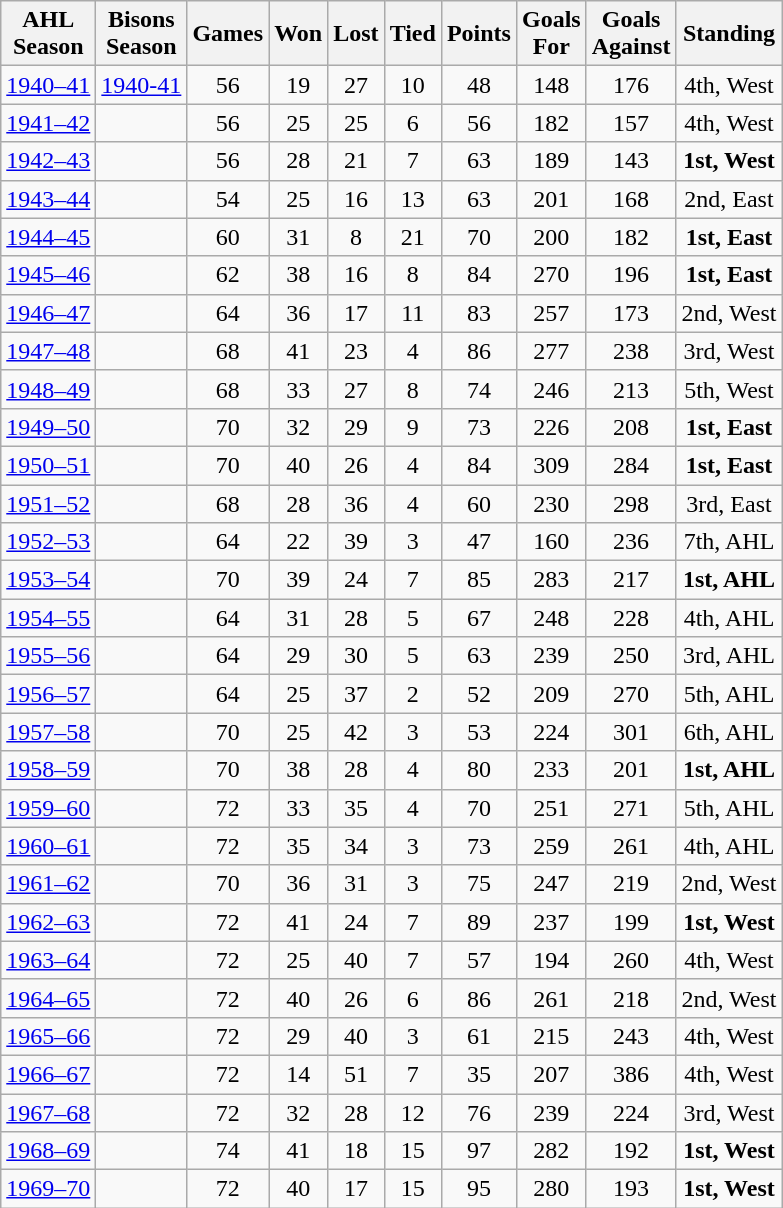<table class="wikitable" style="text-align:center">
<tr>
<th>AHL<br>Season</th>
<th>Bisons<br>Season</th>
<th>Games</th>
<th>Won</th>
<th>Lost</th>
<th>Tied</th>
<th>Points</th>
<th>Goals<br>For</th>
<th>Goals<br>Against</th>
<th>Standing</th>
</tr>
<tr>
<td><a href='#'>1940–41</a></td>
<td><a href='#'>1940-41</a></td>
<td>56</td>
<td>19</td>
<td>27</td>
<td>10</td>
<td>48</td>
<td>148</td>
<td>176</td>
<td>4th, West</td>
</tr>
<tr>
<td><a href='#'>1941–42</a></td>
<td></td>
<td>56</td>
<td>25</td>
<td>25</td>
<td>6</td>
<td>56</td>
<td>182</td>
<td>157</td>
<td>4th, West</td>
</tr>
<tr>
<td><a href='#'>1942–43</a></td>
<td></td>
<td>56</td>
<td>28</td>
<td>21</td>
<td>7</td>
<td>63</td>
<td>189</td>
<td>143</td>
<td><strong>1st, West</strong></td>
</tr>
<tr>
<td><a href='#'>1943–44</a></td>
<td></td>
<td>54</td>
<td>25</td>
<td>16</td>
<td>13</td>
<td>63</td>
<td>201</td>
<td>168</td>
<td>2nd, East</td>
</tr>
<tr>
<td><a href='#'>1944–45</a></td>
<td></td>
<td>60</td>
<td>31</td>
<td>8</td>
<td>21</td>
<td>70</td>
<td>200</td>
<td>182</td>
<td><strong>1st, East</strong></td>
</tr>
<tr>
<td><a href='#'>1945–46</a></td>
<td></td>
<td>62</td>
<td>38</td>
<td>16</td>
<td>8</td>
<td>84</td>
<td>270</td>
<td>196</td>
<td><strong>1st, East</strong></td>
</tr>
<tr>
<td><a href='#'>1946–47</a></td>
<td></td>
<td>64</td>
<td>36</td>
<td>17</td>
<td>11</td>
<td>83</td>
<td>257</td>
<td>173</td>
<td>2nd, West</td>
</tr>
<tr>
<td><a href='#'>1947–48</a></td>
<td></td>
<td>68</td>
<td>41</td>
<td>23</td>
<td>4</td>
<td>86</td>
<td>277</td>
<td>238</td>
<td>3rd, West</td>
</tr>
<tr>
<td><a href='#'>1948–49</a></td>
<td></td>
<td>68</td>
<td>33</td>
<td>27</td>
<td>8</td>
<td>74</td>
<td>246</td>
<td>213</td>
<td>5th, West</td>
</tr>
<tr>
<td><a href='#'>1949–50</a></td>
<td></td>
<td>70</td>
<td>32</td>
<td>29</td>
<td>9</td>
<td>73</td>
<td>226</td>
<td>208</td>
<td><strong>1st, East</strong></td>
</tr>
<tr>
<td><a href='#'>1950–51</a></td>
<td></td>
<td>70</td>
<td>40</td>
<td>26</td>
<td>4</td>
<td>84</td>
<td>309</td>
<td>284</td>
<td><strong>1st, East</strong></td>
</tr>
<tr>
<td><a href='#'>1951–52</a></td>
<td></td>
<td>68</td>
<td>28</td>
<td>36</td>
<td>4</td>
<td>60</td>
<td>230</td>
<td>298</td>
<td>3rd, East</td>
</tr>
<tr>
<td><a href='#'>1952–53</a></td>
<td></td>
<td>64</td>
<td>22</td>
<td>39</td>
<td>3</td>
<td>47</td>
<td>160</td>
<td>236</td>
<td>7th, AHL</td>
</tr>
<tr>
<td><a href='#'>1953–54</a></td>
<td></td>
<td>70</td>
<td>39</td>
<td>24</td>
<td>7</td>
<td>85</td>
<td>283</td>
<td>217</td>
<td><strong>1st, AHL</strong></td>
</tr>
<tr>
<td><a href='#'>1954–55</a></td>
<td></td>
<td>64</td>
<td>31</td>
<td>28</td>
<td>5</td>
<td>67</td>
<td>248</td>
<td>228</td>
<td>4th, AHL</td>
</tr>
<tr>
<td><a href='#'>1955–56</a></td>
<td></td>
<td>64</td>
<td>29</td>
<td>30</td>
<td>5</td>
<td>63</td>
<td>239</td>
<td>250</td>
<td>3rd, AHL</td>
</tr>
<tr>
<td><a href='#'>1956–57</a></td>
<td></td>
<td>64</td>
<td>25</td>
<td>37</td>
<td>2</td>
<td>52</td>
<td>209</td>
<td>270</td>
<td>5th, AHL</td>
</tr>
<tr>
<td><a href='#'>1957–58</a></td>
<td></td>
<td>70</td>
<td>25</td>
<td>42</td>
<td>3</td>
<td>53</td>
<td>224</td>
<td>301</td>
<td>6th, AHL</td>
</tr>
<tr>
<td><a href='#'>1958–59</a></td>
<td></td>
<td>70</td>
<td>38</td>
<td>28</td>
<td>4</td>
<td>80</td>
<td>233</td>
<td>201</td>
<td><strong>1st, AHL</strong></td>
</tr>
<tr>
<td><a href='#'>1959–60</a></td>
<td></td>
<td>72</td>
<td>33</td>
<td>35</td>
<td>4</td>
<td>70</td>
<td>251</td>
<td>271</td>
<td>5th, AHL</td>
</tr>
<tr>
<td><a href='#'>1960–61</a></td>
<td></td>
<td>72</td>
<td>35</td>
<td>34</td>
<td>3</td>
<td>73</td>
<td>259</td>
<td>261</td>
<td>4th, AHL</td>
</tr>
<tr>
<td><a href='#'>1961–62</a></td>
<td></td>
<td>70</td>
<td>36</td>
<td>31</td>
<td>3</td>
<td>75</td>
<td>247</td>
<td>219</td>
<td>2nd, West</td>
</tr>
<tr>
<td><a href='#'>1962–63</a></td>
<td></td>
<td>72</td>
<td>41</td>
<td>24</td>
<td>7</td>
<td>89</td>
<td>237</td>
<td>199</td>
<td><strong>1st, West</strong></td>
</tr>
<tr>
<td><a href='#'>1963–64</a></td>
<td></td>
<td>72</td>
<td>25</td>
<td>40</td>
<td>7</td>
<td>57</td>
<td>194</td>
<td>260</td>
<td>4th, West</td>
</tr>
<tr>
<td><a href='#'>1964–65</a></td>
<td></td>
<td>72</td>
<td>40</td>
<td>26</td>
<td>6</td>
<td>86</td>
<td>261</td>
<td>218</td>
<td>2nd, West</td>
</tr>
<tr>
<td><a href='#'>1965–66</a></td>
<td></td>
<td>72</td>
<td>29</td>
<td>40</td>
<td>3</td>
<td>61</td>
<td>215</td>
<td>243</td>
<td>4th, West</td>
</tr>
<tr>
<td><a href='#'>1966–67</a></td>
<td></td>
<td>72</td>
<td>14</td>
<td>51</td>
<td>7</td>
<td>35</td>
<td>207</td>
<td>386</td>
<td>4th, West</td>
</tr>
<tr>
<td><a href='#'>1967–68</a></td>
<td></td>
<td>72</td>
<td>32</td>
<td>28</td>
<td>12</td>
<td>76</td>
<td>239</td>
<td>224</td>
<td>3rd, West</td>
</tr>
<tr>
<td><a href='#'>1968–69</a></td>
<td></td>
<td>74</td>
<td>41</td>
<td>18</td>
<td>15</td>
<td>97</td>
<td>282</td>
<td>192</td>
<td><strong>1st, West</strong></td>
</tr>
<tr>
<td><a href='#'>1969–70</a></td>
<td></td>
<td>72</td>
<td>40</td>
<td>17</td>
<td>15</td>
<td>95</td>
<td>280</td>
<td>193</td>
<td><strong>1st, West</strong></td>
</tr>
</table>
